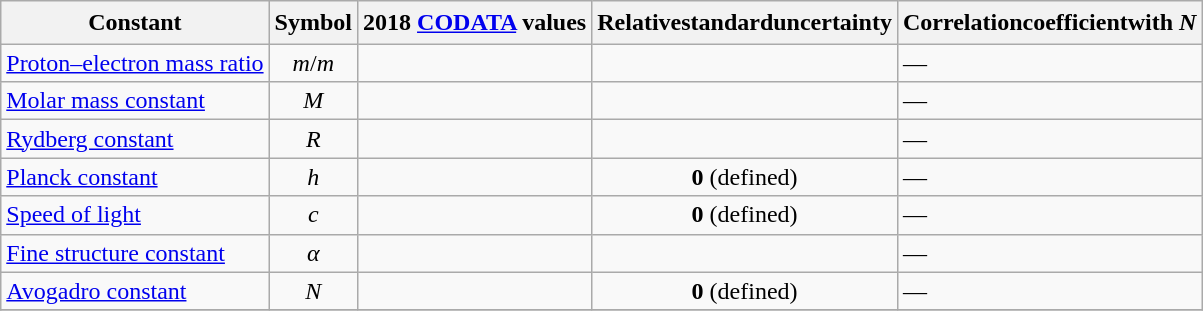<table class="wikitable">
<tr style="line-height:133%">
<th>Constant</th>
<th>Symbol</th>
<th>2018 <a href='#'>CODATA</a> values</th>
<th>Relativestandarduncertainty</th>
<th>Correlationcoefficientwith <em>N</em></th>
</tr>
<tr>
<td><a href='#'>Proton–electron mass ratio</a></td>
<td align="center"><em>m</em>/<em>m</em></td>
<td></td>
<td align="center"></td>
<td>—</td>
</tr>
<tr>
<td><a href='#'>Molar mass constant</a></td>
<td align="center"><em>M</em></td>
<td></td>
<td align="center"></td>
<td>—</td>
</tr>
<tr>
<td><a href='#'>Rydberg constant</a></td>
<td align="center"><em>R</em></td>
<td></td>
<td align="center"></td>
<td>—</td>
</tr>
<tr>
<td><a href='#'>Planck constant</a></td>
<td align="center"><em>h</em></td>
<td></td>
<td align="center"><strong>0</strong> (defined)</td>
<td>—</td>
</tr>
<tr>
<td><a href='#'>Speed of light</a></td>
<td align="center"><em>c</em></td>
<td></td>
<td align="center"><strong>0</strong> (defined)</td>
<td>—</td>
</tr>
<tr>
<td><a href='#'>Fine structure constant</a></td>
<td align="center"><em>α</em></td>
<td></td>
<td align="center"></td>
<td>—</td>
</tr>
<tr>
<td><a href='#'>Avogadro constant</a></td>
<td align="center"><em>N</em></td>
<td></td>
<td align="center"><strong>0</strong> (defined)</td>
<td>—</td>
</tr>
<tr>
</tr>
</table>
